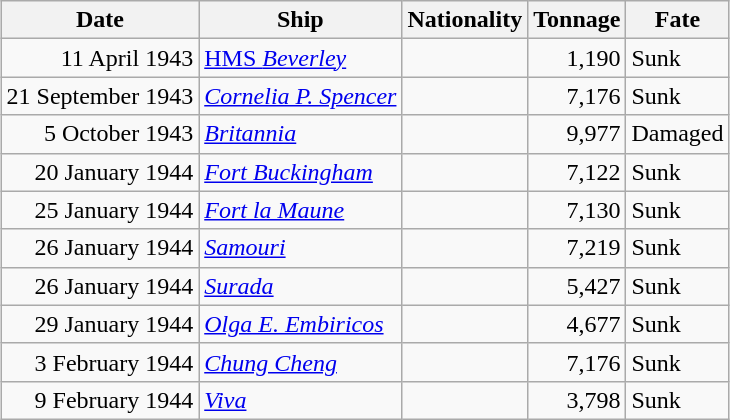<table class="wikitable sortable" style="margin: 1em auto 1em auto;" style="margin: 1em auto 1em auto;"|->
<tr>
<th>Date</th>
<th>Ship</th>
<th>Nationality</th>
<th>Tonnage</th>
<th>Fate</th>
</tr>
<tr>
<td align="right">11 April 1943</td>
<td align="left"><a href='#'>HMS <em>Beverley</em></a></td>
<td align="left"></td>
<td align="right">1,190</td>
<td align="left">Sunk</td>
</tr>
<tr>
<td align="right">21 September 1943</td>
<td align="left"><a href='#'><em>Cornelia P. Spencer</em></a></td>
<td align="left"></td>
<td align="right">7,176</td>
<td align="left">Sunk</td>
</tr>
<tr>
<td align="right">5 October 1943</td>
<td align="left"><a href='#'><em>Britannia</em></a></td>
<td align="left"></td>
<td align="right">9,977</td>
<td align="left">Damaged</td>
</tr>
<tr>
<td align="right">20 January 1944</td>
<td align="left"><a href='#'><em>Fort Buckingham</em></a></td>
<td align="left"></td>
<td align="right">7,122</td>
<td align="left">Sunk</td>
</tr>
<tr>
<td align="right">25 January 1944</td>
<td align="left"><a href='#'><em>Fort la Maune</em></a></td>
<td align="left"></td>
<td align="right">7,130</td>
<td align="left">Sunk</td>
</tr>
<tr>
<td align="right">26 January 1944</td>
<td align="left"><a href='#'><em>Samouri</em></a></td>
<td align="left"></td>
<td align="right">7,219</td>
<td align="left">Sunk</td>
</tr>
<tr>
<td align="right">26 January 1944</td>
<td align="left"><a href='#'><em>Surada</em></a></td>
<td align="left"></td>
<td align="right">5,427</td>
<td align="left">Sunk</td>
</tr>
<tr>
<td align="right">29 January 1944</td>
<td align="left"><a href='#'><em>Olga E. Embiricos</em></a></td>
<td align="left"></td>
<td align="right">4,677</td>
<td align="left">Sunk</td>
</tr>
<tr>
<td align="right">3 February 1944</td>
<td align="left"><a href='#'><em>Chung Cheng</em></a></td>
<td align="left"></td>
<td align="right">7,176</td>
<td align="left">Sunk</td>
</tr>
<tr>
<td align="right">9 February 1944</td>
<td align="left"><a href='#'><em>Viva</em></a></td>
<td align="left"></td>
<td align="right">3,798</td>
<td align="left">Sunk</td>
</tr>
</table>
